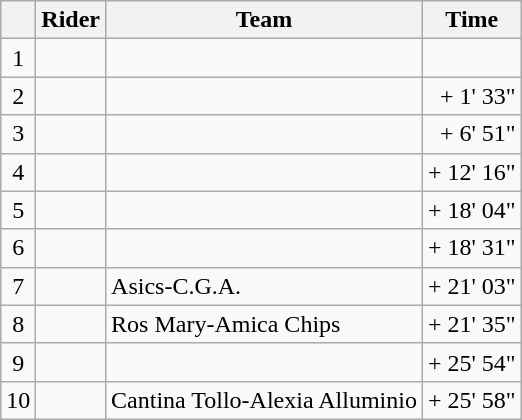<table class="wikitable">
<tr>
<th></th>
<th>Rider</th>
<th>Team</th>
<th>Time</th>
</tr>
<tr>
<td style="text-align:center;">1</td>
<td> </td>
<td></td>
<td style="text-align:right;"></td>
</tr>
<tr>
<td style="text-align:center;">2</td>
<td></td>
<td></td>
<td style="text-align:right;">+ 1' 33"</td>
</tr>
<tr>
<td style="text-align:center;">3</td>
<td></td>
<td></td>
<td style="text-align:right;">+ 6' 51"</td>
</tr>
<tr>
<td style="text-align:center;">4</td>
<td></td>
<td></td>
<td style="text-align:right;">+ 12' 16"</td>
</tr>
<tr>
<td style="text-align:center;">5</td>
<td></td>
<td></td>
<td style="text-align:right;">+ 18' 04"</td>
</tr>
<tr>
<td style="text-align:center;">6</td>
<td></td>
<td></td>
<td style="text-align:right;">+ 18' 31"</td>
</tr>
<tr>
<td style="text-align:center;">7</td>
<td></td>
<td>Asics-C.G.A.</td>
<td style="text-align:right;">+ 21' 03"</td>
</tr>
<tr>
<td style="text-align:center;">8</td>
<td></td>
<td>Ros Mary-Amica Chips</td>
<td style="text-align:right;">+ 21' 35"</td>
</tr>
<tr>
<td style="text-align:center;">9</td>
<td></td>
<td></td>
<td style="text-align:right;">+ 25' 54"</td>
</tr>
<tr>
<td style="text-align:center;">10</td>
<td></td>
<td>Cantina Tollo-Alexia Alluminio</td>
<td style="text-align:right;">+ 25' 58"</td>
</tr>
</table>
